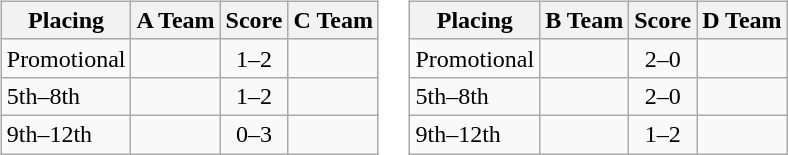<table>
<tr valign=top>
<td><br><table class=wikitable style="border:1px solid #AAAAAA;">
<tr>
<th>Placing</th>
<th>A Team</th>
<th>Score</th>
<th>C Team</th>
</tr>
<tr>
<td>Promotional</td>
<td></td>
<td align="center">1–2</td>
<td><strong></strong></td>
</tr>
<tr>
<td>5th–8th</td>
<td></td>
<td align="center">1–2</td>
<td><strong></strong></td>
</tr>
<tr>
<td>9th–12th</td>
<td></td>
<td align="center">0–3</td>
<td><strong></strong></td>
</tr>
</table>
</td>
<td><br><table class=wikitable style="border:1px solid #AAAAAA;">
<tr>
<th>Placing</th>
<th>B Team</th>
<th>Score</th>
<th>D Team</th>
</tr>
<tr>
<td>Promotional</td>
<td><strong></strong></td>
<td align="center">2–0</td>
<td></td>
</tr>
<tr>
<td>5th–8th</td>
<td><strong></strong></td>
<td align="center">2–0</td>
<td></td>
</tr>
<tr>
<td>9th–12th</td>
<td></td>
<td align="center">1–2</td>
<td><strong></strong></td>
</tr>
</table>
</td>
</tr>
</table>
